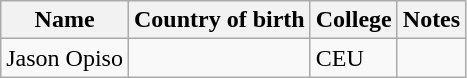<table class="wikitable">
<tr>
<th>Name</th>
<th>Country of birth</th>
<th>College</th>
<th>Notes</th>
</tr>
<tr>
<td>Jason Opiso</td>
<td></td>
<td>CEU</td>
<td></td>
</tr>
</table>
